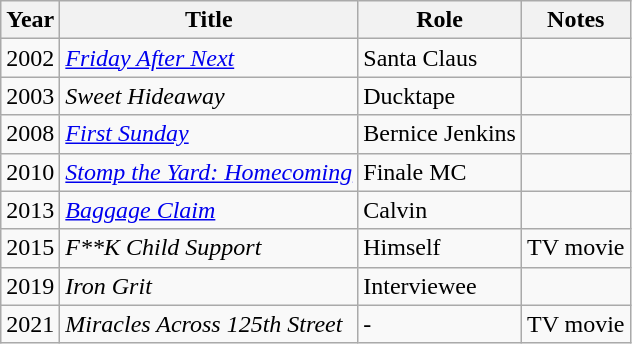<table class="wikitable plainrowheaders sortable" style="margin-right: 0;">
<tr>
<th>Year</th>
<th>Title</th>
<th>Role</th>
<th>Notes</th>
</tr>
<tr>
<td>2002</td>
<td><em><a href='#'>Friday After Next</a></em></td>
<td>Santa Claus</td>
<td></td>
</tr>
<tr>
<td>2003</td>
<td><em>Sweet Hideaway</em></td>
<td>Ducktape</td>
<td></td>
</tr>
<tr>
<td>2008</td>
<td><em><a href='#'>First Sunday</a></em></td>
<td>Bernice Jenkins</td>
<td></td>
</tr>
<tr>
<td>2010</td>
<td><em><a href='#'>Stomp the Yard: Homecoming</a></em></td>
<td>Finale MC</td>
<td></td>
</tr>
<tr>
<td>2013</td>
<td><em><a href='#'>Baggage Claim</a></em></td>
<td>Calvin</td>
<td></td>
</tr>
<tr>
<td>2015</td>
<td><em>F**K Child Support</em></td>
<td>Himself</td>
<td>TV movie</td>
</tr>
<tr>
<td>2019</td>
<td><em>Iron Grit</em></td>
<td>Interviewee</td>
<td></td>
</tr>
<tr>
<td>2021</td>
<td><em>Miracles Across 125th Street</em></td>
<td>-</td>
<td>TV movie</td>
</tr>
</table>
